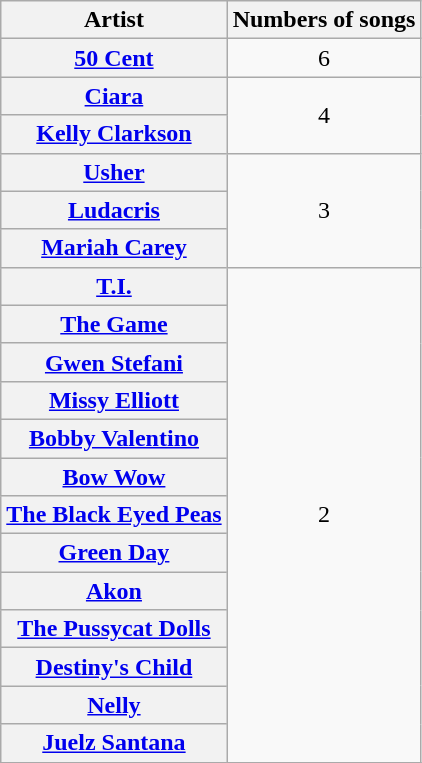<table class="wikitable sortable plainrowheaders" style="text-align:center;">
<tr>
<th scope="col">Artist</th>
<th scope="col">Numbers of songs</th>
</tr>
<tr>
<th scope="row"><a href='#'>50 Cent</a></th>
<td>6</td>
</tr>
<tr>
<th scope="row"><a href='#'>Ciara</a></th>
<td rowspan="2">4</td>
</tr>
<tr>
<th scope="row"><a href='#'>Kelly Clarkson</a></th>
</tr>
<tr>
<th scope="row"><a href='#'>Usher</a></th>
<td rowspan="3">3</td>
</tr>
<tr>
<th scope="row"><a href='#'>Ludacris</a></th>
</tr>
<tr>
<th scope="row"><a href='#'>Mariah Carey</a></th>
</tr>
<tr>
<th scope="row"><a href='#'>T.I.</a></th>
<td rowspan="13">2</td>
</tr>
<tr>
<th scope="row"><a href='#'>The Game</a></th>
</tr>
<tr>
<th scope="row"><a href='#'>Gwen Stefani</a></th>
</tr>
<tr>
<th scope="row"><a href='#'>Missy Elliott</a></th>
</tr>
<tr>
<th scope="row"><a href='#'>Bobby Valentino</a></th>
</tr>
<tr>
<th scope="row"><a href='#'>Bow Wow</a></th>
</tr>
<tr>
<th scope="row"><a href='#'>The Black Eyed Peas</a></th>
</tr>
<tr>
<th scope="row"><a href='#'>Green Day</a></th>
</tr>
<tr>
<th scope="row"><a href='#'>Akon</a></th>
</tr>
<tr>
<th scope="row"><a href='#'>The Pussycat Dolls</a></th>
</tr>
<tr>
<th scope="row"><a href='#'>Destiny's Child</a></th>
</tr>
<tr>
<th scope="row"><a href='#'>Nelly</a></th>
</tr>
<tr>
<th scope="row"><a href='#'>Juelz Santana</a></th>
</tr>
<tr>
</tr>
</table>
